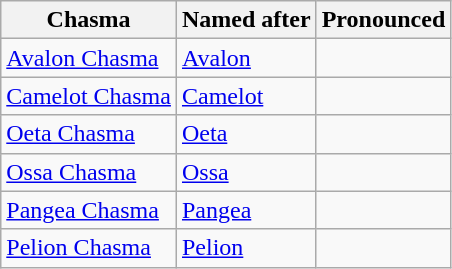<table class="wikitable">
<tr>
<th>Chasma</th>
<th>Named after</th>
<th>Pronounced</th>
</tr>
<tr>
<td><a href='#'>Avalon Chasma</a></td>
<td><a href='#'>Avalon</a></td>
<td></td>
</tr>
<tr>
<td><a href='#'>Camelot Chasma</a></td>
<td><a href='#'>Camelot</a></td>
<td></td>
</tr>
<tr>
<td><a href='#'>Oeta Chasma</a></td>
<td><a href='#'>Oeta</a></td>
<td></td>
</tr>
<tr>
<td><a href='#'>Ossa Chasma</a></td>
<td><a href='#'>Ossa</a></td>
<td></td>
</tr>
<tr>
<td><a href='#'>Pangea Chasma</a></td>
<td><a href='#'>Pangea</a></td>
<td></td>
</tr>
<tr>
<td><a href='#'>Pelion Chasma</a></td>
<td><a href='#'>Pelion</a></td>
<td></td>
</tr>
</table>
